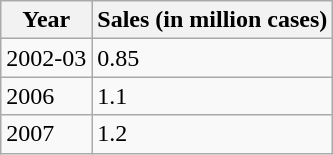<table class="wikitable">
<tr>
<th>Year</th>
<th>Sales (in million cases)</th>
</tr>
<tr>
<td>2002-03</td>
<td>0.85</td>
</tr>
<tr>
<td>2006</td>
<td>1.1</td>
</tr>
<tr>
<td>2007</td>
<td>1.2</td>
</tr>
</table>
